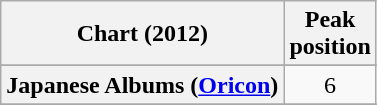<table class="wikitable plainrowheaders sortable" style="text-align:center;">
<tr>
<th>Chart (2012)</th>
<th>Peak<br>position</th>
</tr>
<tr>
</tr>
<tr>
</tr>
<tr>
</tr>
<tr>
</tr>
<tr>
</tr>
<tr>
</tr>
<tr>
</tr>
<tr>
</tr>
<tr>
</tr>
<tr>
<th scope="row">Japanese Albums (<a href='#'>Oricon</a>)</th>
<td align="center">6</td>
</tr>
<tr>
</tr>
<tr>
</tr>
<tr>
</tr>
<tr>
</tr>
<tr>
</tr>
<tr>
</tr>
<tr>
</tr>
</table>
